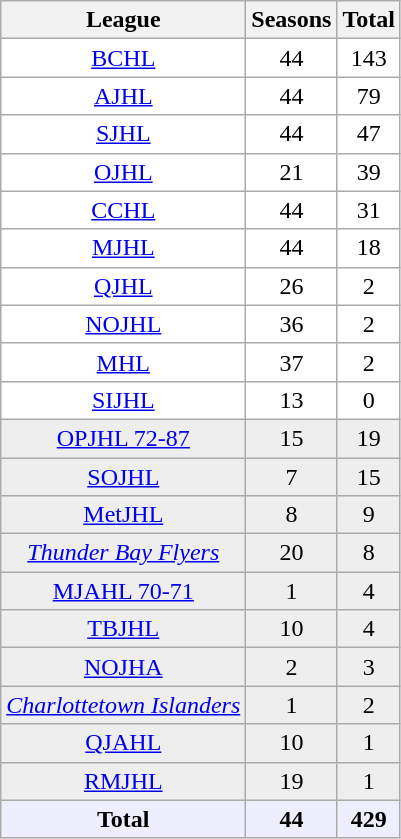<table class="wikitable" style="text-align:center; background:white;">
<tr>
<th>League</th>
<th>Seasons</th>
<th>Total</th>
</tr>
<tr>
<td><a href='#'>BCHL</a></td>
<td>44</td>
<td>143</td>
</tr>
<tr>
<td><a href='#'>AJHL</a></td>
<td>44</td>
<td>79</td>
</tr>
<tr>
<td><a href='#'>SJHL</a></td>
<td>44</td>
<td>47</td>
</tr>
<tr>
<td><a href='#'>OJHL</a></td>
<td>21</td>
<td>39</td>
</tr>
<tr>
<td><a href='#'>CCHL</a></td>
<td>44</td>
<td>31</td>
</tr>
<tr>
<td><a href='#'>MJHL</a></td>
<td>44</td>
<td>18</td>
</tr>
<tr>
<td><a href='#'>QJHL</a></td>
<td>26</td>
<td>2</td>
</tr>
<tr>
<td><a href='#'>NOJHL</a></td>
<td>36</td>
<td>2</td>
</tr>
<tr>
<td><a href='#'>MHL</a></td>
<td>37</td>
<td>2</td>
</tr>
<tr>
<td><a href='#'>SIJHL</a></td>
<td>13</td>
<td>0</td>
</tr>
<tr bgcolor="#eeeeee">
<td><a href='#'>OPJHL 72-87</a></td>
<td>15</td>
<td>19</td>
</tr>
<tr bgcolor="#eeeeee">
<td><a href='#'>SOJHL</a></td>
<td>7</td>
<td>15</td>
</tr>
<tr bgcolor="#eeeeee">
<td><a href='#'>MetJHL</a></td>
<td>8</td>
<td>9</td>
</tr>
<tr bgcolor="#eeeeee">
<td><em><a href='#'>Thunder Bay Flyers</a></em></td>
<td>20</td>
<td>8</td>
</tr>
<tr bgcolor="#eeeeee">
<td><a href='#'>MJAHL 70-71</a></td>
<td>1</td>
<td>4</td>
</tr>
<tr bgcolor="#eeeeee">
<td><a href='#'>TBJHL</a></td>
<td>10</td>
<td>4</td>
</tr>
<tr bgcolor="#eeeeee">
<td><a href='#'>NOJHA</a></td>
<td>2</td>
<td>3</td>
</tr>
<tr bgcolor="#eeeeee">
<td><em><a href='#'>Charlottetown Islanders</a></em></td>
<td>1</td>
<td>2</td>
</tr>
<tr bgcolor="#eeeeee">
<td><a href='#'>QJAHL</a></td>
<td>10</td>
<td>1</td>
</tr>
<tr bgcolor="#eeeeee">
<td><a href='#'>RMJHL</a></td>
<td>19</td>
<td>1</td>
</tr>
<tr bgcolor="#eeeeff">
<td><strong>Total</strong></td>
<td><strong>44</strong></td>
<td><strong>429</strong></td>
</tr>
</table>
